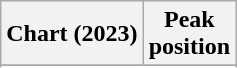<table class="wikitable sortable plainrowheaders" style="text-align:center">
<tr>
<th scope="col">Chart (2023)</th>
<th scope="col">Peak<br>position</th>
</tr>
<tr>
</tr>
<tr>
</tr>
</table>
